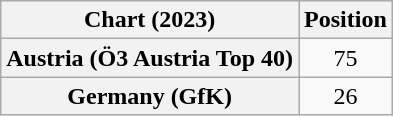<table class="wikitable sortable plainrowheaders" style="text-align:center">
<tr>
<th scope="col">Chart (2023)</th>
<th scope="col">Position</th>
</tr>
<tr>
<th scope="row">Austria (Ö3 Austria Top 40)</th>
<td>75</td>
</tr>
<tr>
<th scope="row">Germany (GfK)</th>
<td>26</td>
</tr>
</table>
